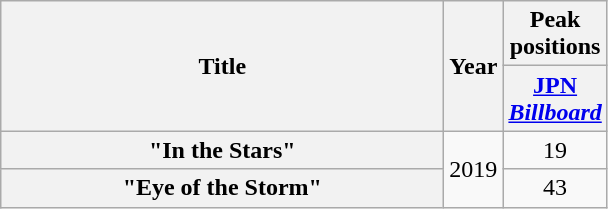<table class="wikitable plainrowheaders" style="text-align:center;">
<tr>
<th scope="col" rowspan="2" style="width:18em;">Title</th>
<th scope="col" rowspan="2">Year</th>
<th scope="col">Peak <br>positions</th>
</tr>
<tr>
<th scope="col"><a href='#'>JPN<br><em>Billboard</em></a></th>
</tr>
<tr>
<th scope="row">"In the Stars"</th>
<td rowspan="2">2019</td>
<td>19</td>
</tr>
<tr>
<th scope="row">"Eye of the Storm"</th>
<td>43</td>
</tr>
</table>
